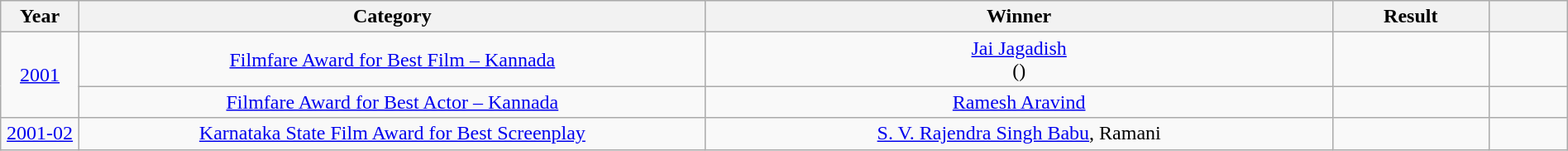<table class="wikitable" width=100%>
<tr>
<th width=5%>Year</th>
<th width=40%>Category</th>
<th width=40%>Winner</th>
<th width=10%>Result</th>
<th width=5%></th>
</tr>
<tr>
<td rowspan="2" style="text-align:center;"><a href='#'>2001</a></td>
<td style="text-align:center;"><a href='#'>Filmfare Award for Best Film – Kannada</a></td>
<td style="text-align:center;"><a href='#'>Jai Jagadish</a><br>()</td>
<td></td>
<td style="text-align:center;"></td>
</tr>
<tr>
<td style="text-align:center;"><a href='#'>Filmfare Award for Best Actor – Kannada</a></td>
<td style="text-align:center;"><a href='#'>Ramesh Aravind</a></td>
<td></td>
<td style="text-align:center;"></td>
</tr>
<tr>
<td style="text-align:center;"><a href='#'>2001-02</a></td>
<td style="text-align:center;"><a href='#'>Karnataka State Film Award for Best Screenplay</a></td>
<td style="text-align:center;"><a href='#'>S. V. Rajendra Singh Babu</a>, Ramani</td>
<td></td>
<td style="text-align:center;"></td>
</tr>
</table>
